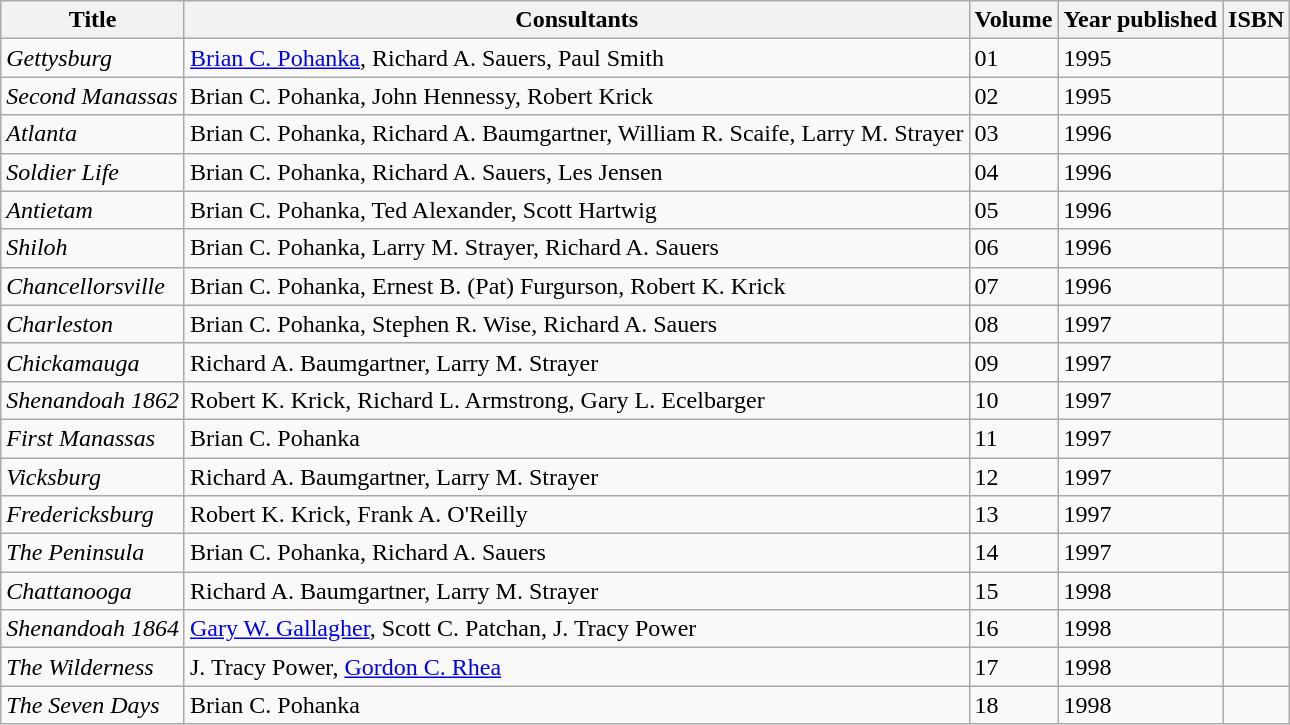<table class="wikitable sortable">
<tr>
<th>Title</th>
<th>Consultants</th>
<th>Volume</th>
<th>Year published</th>
<th>ISBN</th>
</tr>
<tr>
<td><em>Gettysburg</em></td>
<td><a href='#'>Brian C. Pohanka</a>, Richard A. Sauers, Paul Smith</td>
<td>01</td>
<td>1995</td>
<td></td>
</tr>
<tr>
<td><em>Second Manassas</em></td>
<td>Brian C. Pohanka, John Hennessy, Robert Krick</td>
<td>02</td>
<td>1995</td>
<td></td>
</tr>
<tr>
<td><em>Atlanta</em></td>
<td>Brian C. Pohanka, Richard A. Baumgartner, William R. Scaife, Larry M. Strayer</td>
<td>03</td>
<td>1996</td>
<td></td>
</tr>
<tr>
<td><em>Soldier Life</em></td>
<td>Brian C. Pohanka, Richard A. Sauers, Les Jensen</td>
<td>04</td>
<td>1996</td>
<td></td>
</tr>
<tr>
<td><em>Antietam</em></td>
<td>Brian C. Pohanka, Ted Alexander, Scott Hartwig</td>
<td>05</td>
<td>1996</td>
<td></td>
</tr>
<tr>
<td><em>Shiloh</em></td>
<td>Brian C. Pohanka, Larry M. Strayer, Richard A. Sauers</td>
<td>06</td>
<td>1996</td>
<td></td>
</tr>
<tr>
<td><em>Chancellorsville</em></td>
<td>Brian C. Pohanka, Ernest B. (Pat) Furgurson, Robert K. Krick</td>
<td>07</td>
<td>1996</td>
<td></td>
</tr>
<tr>
<td><em>Charleston</em></td>
<td>Brian C. Pohanka, Stephen R. Wise, Richard A. Sauers</td>
<td>08</td>
<td>1997</td>
<td></td>
</tr>
<tr>
<td><em>Chickamauga</em></td>
<td>Richard A. Baumgartner, Larry M. Strayer</td>
<td>09</td>
<td>1997</td>
<td></td>
</tr>
<tr>
<td><em>Shenandoah 1862</em></td>
<td>Robert K. Krick, Richard L. Armstrong, Gary L. Ecelbarger</td>
<td>10</td>
<td>1997</td>
<td></td>
</tr>
<tr>
<td><em>First Manassas</em></td>
<td>Brian C. Pohanka</td>
<td>11</td>
<td>1997</td>
<td></td>
</tr>
<tr>
<td><em>Vicksburg</em></td>
<td>Richard A. Baumgartner, Larry M. Strayer</td>
<td>12</td>
<td>1997</td>
<td></td>
</tr>
<tr>
<td><em>Fredericksburg</em></td>
<td>Robert K. Krick, Frank A. O'Reilly</td>
<td>13</td>
<td>1997</td>
<td></td>
</tr>
<tr>
<td><em>The Peninsula</em></td>
<td>Brian C. Pohanka, Richard A. Sauers</td>
<td>14</td>
<td>1997</td>
<td></td>
</tr>
<tr>
<td><em>Chattanooga</em></td>
<td>Richard A. Baumgartner, Larry M. Strayer</td>
<td>15</td>
<td>1998</td>
<td></td>
</tr>
<tr>
<td><em>Shenandoah 1864</em></td>
<td><a href='#'>Gary W. Gallagher</a>, Scott C. Patchan, J. Tracy Power</td>
<td>16</td>
<td>1998</td>
<td></td>
</tr>
<tr>
<td><em>The Wilderness</em></td>
<td>J. Tracy Power, <a href='#'>Gordon C. Rhea</a></td>
<td>17</td>
<td>1998</td>
<td></td>
</tr>
<tr>
<td><em>The Seven Days</em></td>
<td>Brian C. Pohanka</td>
<td>18</td>
<td>1998</td>
<td></td>
</tr>
</table>
